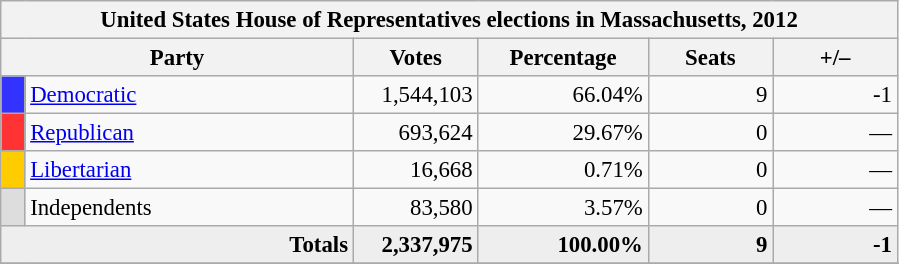<table class="wikitable" style="font-size: 95%;">
<tr>
<th colspan="6">United States House of Representatives elections in Massachusetts, 2012</th>
</tr>
<tr>
<th colspan=2 style="width: 15em">Party</th>
<th style="width: 5em">Votes</th>
<th style="width: 7em">Percentage</th>
<th style="width: 5em">Seats</th>
<th style="width: 5em">+/–</th>
</tr>
<tr>
<th style="background-color:#3333FF; width: 3px"></th>
<td style="width: 130px"><a href='#'>Democratic</a></td>
<td align="right">1,544,103</td>
<td align="right">66.04%</td>
<td align="right">9</td>
<td align="right">-1</td>
</tr>
<tr>
<th style="background-color:#FF3333; width: 3px"></th>
<td style="width: 130px"><a href='#'>Republican</a></td>
<td align="right">693,624</td>
<td align="right">29.67%</td>
<td align="right">0</td>
<td align="right">—</td>
</tr>
<tr>
<th style="background-color:#FFCC00; width: 3px"></th>
<td style="width: 130px"><a href='#'>Libertarian</a></td>
<td align="right">16,668</td>
<td align="right">0.71%</td>
<td align="right">0</td>
<td align="right">—</td>
</tr>
<tr>
<th style="background-color:#DDDDDD; width: 3px"></th>
<td style="width: 130px">Independents</td>
<td align="right">83,580</td>
<td align="right">3.57%</td>
<td align="right">0</td>
<td align="right">—</td>
</tr>
<tr bgcolor="#EEEEEE">
<td colspan="2" align="right"><strong>Totals</strong></td>
<td align="right"><strong>2,337,975</strong></td>
<td align="right"><strong>100.00%</strong></td>
<td align="right"><strong>9</strong></td>
<td align="right"><strong>-1</strong></td>
</tr>
<tr bgcolor="#EEEEEE">
</tr>
</table>
